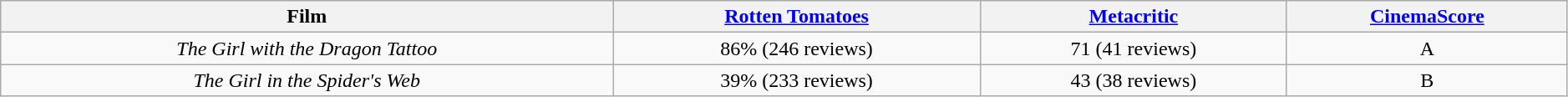<table class="wikitable sortable" width=99% border="1" style="text-align: center;">
<tr>
<th>Film</th>
<th><a href='#'>Rotten Tomatoes</a></th>
<th><a href='#'>Metacritic</a></th>
<th><a href='#'>CinemaScore</a></th>
</tr>
<tr>
<td><em>The Girl with the Dragon Tattoo</em></td>
<td>86% (246 reviews)</td>
<td>71 (41 reviews)</td>
<td>A</td>
</tr>
<tr>
<td><em>The Girl in the Spider's Web</em></td>
<td>39% (233 reviews)</td>
<td>43 (38 reviews)</td>
<td>B</td>
</tr>
</table>
